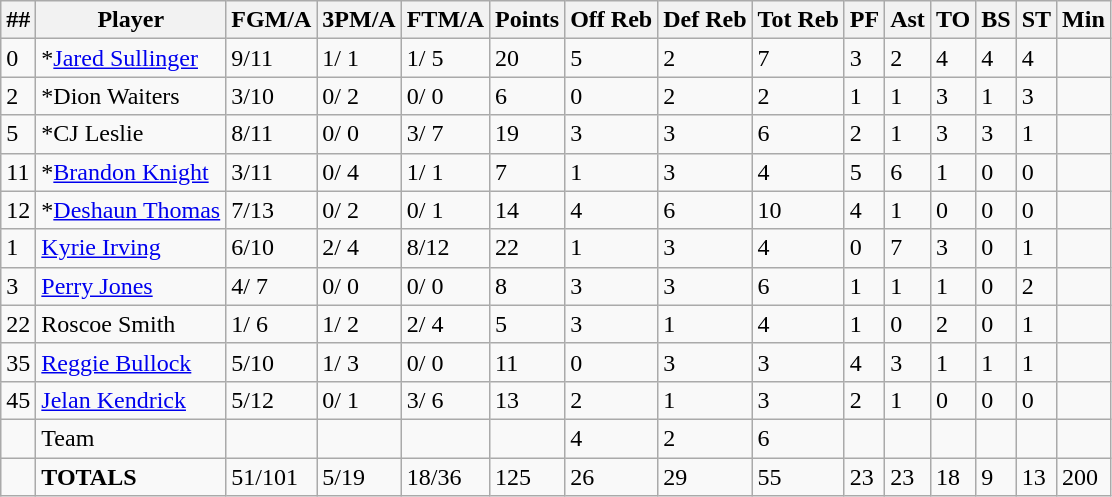<table class="wikitable sortable">
<tr>
<th>##</th>
<th>Player</th>
<th>FGM/A</th>
<th>3PM/A</th>
<th>FTM/A</th>
<th>Points</th>
<th>Off Reb</th>
<th>Def Reb</th>
<th>Tot Reb</th>
<th>PF</th>
<th>Ast</th>
<th>TO</th>
<th>BS</th>
<th>ST</th>
<th>Min</th>
</tr>
<tr>
<td>0</td>
<td>*<a href='#'>Jared Sullinger</a></td>
<td>9/11</td>
<td>1/ 1</td>
<td>1/ 5</td>
<td>20</td>
<td>5</td>
<td>2</td>
<td>7</td>
<td>3</td>
<td>2</td>
<td>4</td>
<td>4</td>
<td>4</td>
<td></td>
</tr>
<tr>
<td>2</td>
<td>*Dion Waiters</td>
<td>3/10</td>
<td>0/ 2</td>
<td>0/ 0</td>
<td>6</td>
<td>0</td>
<td>2</td>
<td>2</td>
<td>1</td>
<td>1</td>
<td>3</td>
<td>1</td>
<td>3</td>
<td></td>
</tr>
<tr>
<td>5</td>
<td>*CJ Leslie</td>
<td>8/11</td>
<td>0/ 0</td>
<td>3/ 7</td>
<td>19</td>
<td>3</td>
<td>3</td>
<td>6</td>
<td>2</td>
<td>1</td>
<td>3</td>
<td>3</td>
<td>1</td>
<td></td>
</tr>
<tr>
<td>11</td>
<td>*<a href='#'>Brandon Knight</a></td>
<td>3/11</td>
<td>0/ 4</td>
<td>1/ 1</td>
<td>7</td>
<td>1</td>
<td>3</td>
<td>4</td>
<td>5</td>
<td>6</td>
<td>1</td>
<td>0</td>
<td>0</td>
<td></td>
</tr>
<tr>
<td>12</td>
<td>*<a href='#'>Deshaun Thomas</a></td>
<td>7/13</td>
<td>0/ 2</td>
<td>0/ 1</td>
<td>14</td>
<td>4</td>
<td>6</td>
<td>10</td>
<td>4</td>
<td>1</td>
<td>0</td>
<td>0</td>
<td>0</td>
<td></td>
</tr>
<tr>
<td>1</td>
<td><a href='#'>Kyrie Irving</a></td>
<td>6/10</td>
<td>2/ 4</td>
<td>8/12</td>
<td>22</td>
<td>1</td>
<td>3</td>
<td>4</td>
<td>0</td>
<td>7</td>
<td>3</td>
<td>0</td>
<td>1</td>
<td></td>
</tr>
<tr>
<td>3</td>
<td><a href='#'>Perry Jones</a></td>
<td>4/ 7</td>
<td>0/ 0</td>
<td>0/ 0</td>
<td>8</td>
<td>3</td>
<td>3</td>
<td>6</td>
<td>1</td>
<td>1</td>
<td>1</td>
<td>0</td>
<td>2</td>
<td></td>
</tr>
<tr>
<td>22</td>
<td>Roscoe Smith</td>
<td>1/ 6</td>
<td>1/ 2</td>
<td>2/ 4</td>
<td>5</td>
<td>3</td>
<td>1</td>
<td>4</td>
<td>1</td>
<td>0</td>
<td>2</td>
<td>0</td>
<td>1</td>
<td></td>
</tr>
<tr>
<td>35</td>
<td><a href='#'>Reggie Bullock</a></td>
<td>5/10</td>
<td>1/ 3</td>
<td>0/ 0</td>
<td>11</td>
<td>0</td>
<td>3</td>
<td>3</td>
<td>4</td>
<td>3</td>
<td>1</td>
<td>1</td>
<td>1</td>
<td></td>
</tr>
<tr>
<td>45</td>
<td><a href='#'>Jelan Kendrick</a></td>
<td>5/12</td>
<td>0/ 1</td>
<td>3/ 6</td>
<td>13</td>
<td>2</td>
<td>1</td>
<td>3</td>
<td>2</td>
<td>1</td>
<td>0</td>
<td>0</td>
<td>0</td>
<td></td>
</tr>
<tr>
<td></td>
<td>Team</td>
<td></td>
<td></td>
<td></td>
<td></td>
<td>4</td>
<td>2</td>
<td>6</td>
<td></td>
<td></td>
<td></td>
<td></td>
<td></td>
<td></td>
</tr>
<tr>
<td></td>
<td><strong>TOTALS</strong></td>
<td>51/101</td>
<td>5/19</td>
<td>18/36</td>
<td>125</td>
<td>26</td>
<td>29</td>
<td>55</td>
<td>23</td>
<td>23</td>
<td>18</td>
<td>9</td>
<td>13</td>
<td>200</td>
</tr>
</table>
